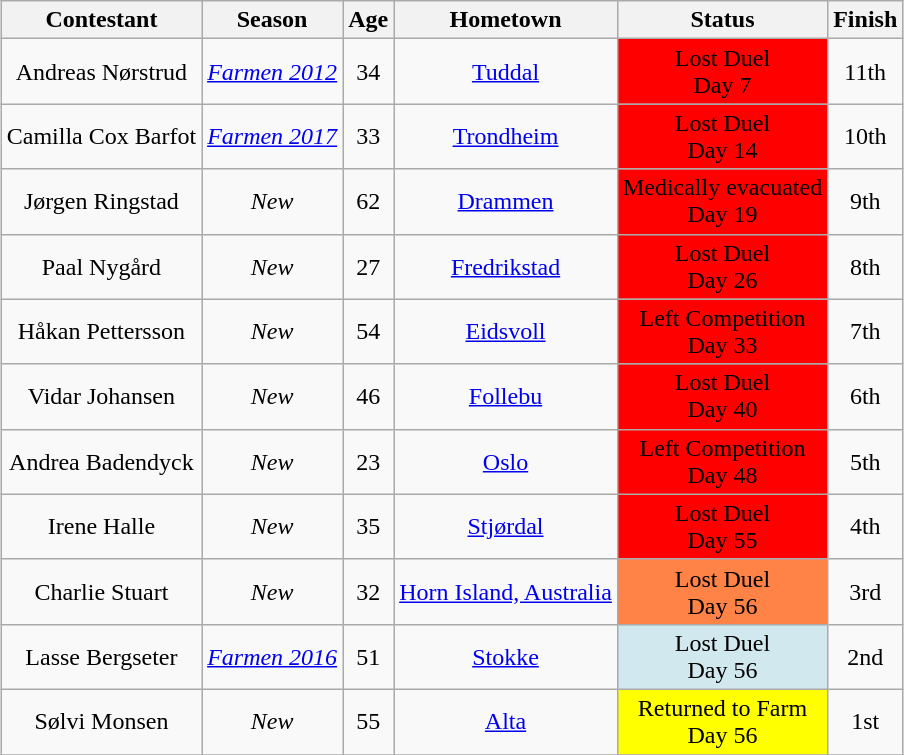<table class="wikitable sortable" style="margin:auto; text-align:center">
<tr>
<th>Contestant</th>
<th>Season</th>
<th>Age</th>
<th>Hometown</th>
<th>Status</th>
<th>Finish</th>
</tr>
<tr>
<td>Andreas Nørstrud</td>
<td><em><a href='#'>Farmen 2012</a></em></td>
<td>34</td>
<td><a href='#'>Tuddal</a></td>
<td style="background:#ff0000;">Lost Duel<br>Day 7</td>
<td>11th</td>
</tr>
<tr>
<td>Camilla Cox Barfot</td>
<td><em><a href='#'>Farmen 2017</a></em></td>
<td>33</td>
<td><a href='#'>Trondheim</a></td>
<td style="background:#ff0000;">Lost Duel<br>Day 14</td>
<td>10th</td>
</tr>
<tr>
<td>Jørgen Ringstad</td>
<td><em>New</em></td>
<td>62</td>
<td><a href='#'>Drammen</a></td>
<td style="background:#ff0000;">Medically evacuated<br>Day 19</td>
<td>9th</td>
</tr>
<tr>
<td>Paal Nygård</td>
<td><em>New</em></td>
<td>27</td>
<td><a href='#'>Fredrikstad</a></td>
<td style="background:#ff0000;">Lost Duel<br>Day 26</td>
<td>8th</td>
</tr>
<tr>
<td>Håkan Pettersson</td>
<td><em>New</em></td>
<td>54</td>
<td><a href='#'>Eidsvoll</a></td>
<td style="background:#ff0000;">Left Competition<br>Day 33</td>
<td>7th</td>
</tr>
<tr>
<td>Vidar Johansen</td>
<td><em>New</em></td>
<td>46</td>
<td><a href='#'>Follebu</a></td>
<td style="background:#ff0000;">Lost Duel<br>Day 40</td>
<td>6th</td>
</tr>
<tr>
<td>Andrea Badendyck</td>
<td><em>New</em></td>
<td>23</td>
<td><a href='#'>Oslo</a></td>
<td style="background:#ff0000;">Left Competition<br>Day 48</td>
<td>5th</td>
</tr>
<tr>
<td>Irene Halle</td>
<td><em>New</em></td>
<td>35</td>
<td><a href='#'>Stjørdal</a></td>
<td style="background:#ff0000;">Lost Duel<br>Day 55</td>
<td>4th</td>
</tr>
<tr>
<td>Charlie Stuart</td>
<td><em>New</em></td>
<td>32</td>
<td><a href='#'>Horn Island, Australia</a></td>
<td style="background:#FF8247;">Lost Duel<br>Day 56</td>
<td>3rd</td>
</tr>
<tr>
<td>Lasse Bergseter</td>
<td><em><a href='#'>Farmen 2016</a></em></td>
<td>51</td>
<td><a href='#'>Stokke</a></td>
<td style="background:#D1E8EF;">Lost Duel<br>Day 56</td>
<td>2nd</td>
</tr>
<tr>
<td>Sølvi Monsen</td>
<td><em>New</em></td>
<td>55</td>
<td><a href='#'>Alta</a></td>
<td style="background:yellow;">Returned to Farm<br>Day 56</td>
<td>1st</td>
</tr>
<tr>
</tr>
</table>
